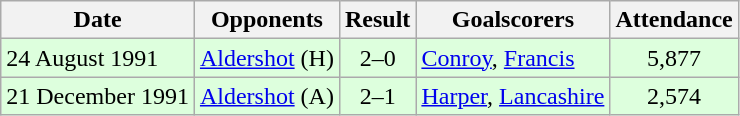<table class="wikitable">
<tr>
<th>Date</th>
<th>Opponents</th>
<th>Result</th>
<th>Goalscorers</th>
<th>Attendance</th>
</tr>
<tr bgcolor="#ddffdd">
<td>24 August 1991</td>
<td><a href='#'>Aldershot</a> (H)</td>
<td align="center">2–0</td>
<td><a href='#'>Conroy</a>, <a href='#'>Francis</a></td>
<td align="center">5,877</td>
</tr>
<tr bgcolor="#ddffdd">
<td>21 December 1991</td>
<td><a href='#'>Aldershot</a> (A)</td>
<td align="center">2–1</td>
<td><a href='#'>Harper</a>, <a href='#'>Lancashire</a></td>
<td align="center">2,574</td>
</tr>
</table>
